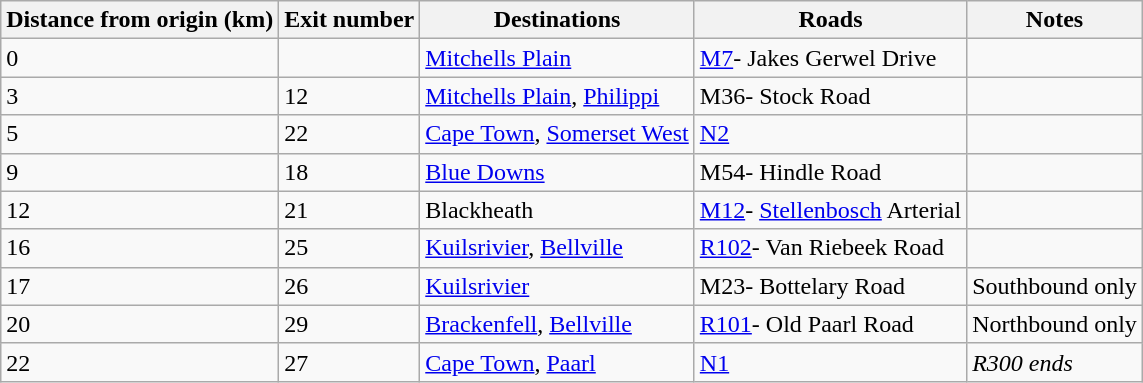<table class="wikitable">
<tr>
<th>Distance from origin (km)</th>
<th>Exit number</th>
<th>Destinations</th>
<th>Roads</th>
<th>Notes</th>
</tr>
<tr>
<td>0</td>
<td></td>
<td><a href='#'>Mitchells Plain</a></td>
<td><a href='#'>M7</a>- Jakes Gerwel Drive</td>
<td></td>
</tr>
<tr>
<td>3</td>
<td>12</td>
<td><a href='#'>Mitchells Plain</a>, <a href='#'>Philippi</a></td>
<td>M36- Stock Road</td>
<td></td>
</tr>
<tr>
<td>5</td>
<td>22</td>
<td><a href='#'>Cape Town</a>, <a href='#'>Somerset West</a></td>
<td><a href='#'>N2</a></td>
<td></td>
</tr>
<tr>
<td>9</td>
<td>18</td>
<td><a href='#'>Blue Downs</a></td>
<td>M54- Hindle Road</td>
<td></td>
</tr>
<tr>
<td>12</td>
<td>21</td>
<td>Blackheath</td>
<td><a href='#'>M12</a>- <a href='#'>Stellenbosch</a> Arterial</td>
<td></td>
</tr>
<tr>
<td>16</td>
<td>25</td>
<td><a href='#'>Kuilsrivier</a>, <a href='#'>Bellville</a></td>
<td><a href='#'>R102</a>- Van Riebeek Road</td>
<td></td>
</tr>
<tr>
<td>17</td>
<td>26</td>
<td><a href='#'>Kuilsrivier</a></td>
<td>M23- Bottelary Road</td>
<td>Southbound only</td>
</tr>
<tr>
<td>20</td>
<td>29</td>
<td><a href='#'>Brackenfell</a>, <a href='#'>Bellville</a></td>
<td><a href='#'>R101</a>- Old Paarl Road</td>
<td>Northbound only</td>
</tr>
<tr>
<td>22</td>
<td>27</td>
<td><a href='#'>Cape Town</a>, <a href='#'>Paarl</a></td>
<td><a href='#'>N1</a></td>
<td><em>R300 ends</em></td>
</tr>
</table>
